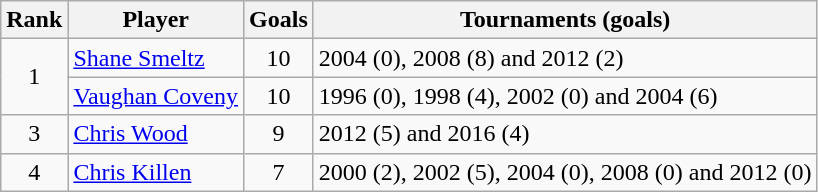<table class="wikitable" style="text-align: left;">
<tr>
<th>Rank</th>
<th>Player</th>
<th>Goals</th>
<th>Tournaments (goals)</th>
</tr>
<tr>
<td align=center rowspan=2>1</td>
<td><a href='#'>Shane Smeltz</a></td>
<td align=center>10</td>
<td>2004 (0), 2008 (8) and 2012 (2)</td>
</tr>
<tr>
<td><a href='#'>Vaughan Coveny</a></td>
<td align=center>10</td>
<td>1996 (0), 1998 (4), 2002 (0) and 2004 (6)</td>
</tr>
<tr>
<td align=center>3</td>
<td><a href='#'>Chris Wood</a></td>
<td align=center>9</td>
<td>2012 (5) and 2016 (4)</td>
</tr>
<tr>
<td align=center>4</td>
<td><a href='#'>Chris Killen</a></td>
<td align=center>7</td>
<td>2000 (2), 2002 (5), 2004 (0), 2008 (0) and 2012 (0)</td>
</tr>
</table>
